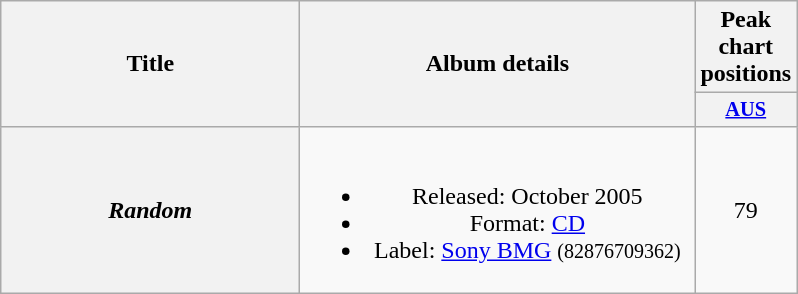<table class="wikitable plainrowheaders" style="text-align:center;" border="1">
<tr>
<th scope="col" rowspan="2" style="width:12em;">Title</th>
<th scope="col" rowspan="2" style="width:16em;">Album details</th>
<th scope="col" colspan="1">Peak chart positions</th>
</tr>
<tr>
<th scope="col" style="width:3em; font-size:85%"><a href='#'>AUS</a><br></th>
</tr>
<tr>
<th scope="row"><em>Random</em></th>
<td><br><ul><li>Released: October 2005</li><li>Format: <a href='#'>CD</a></li><li>Label: <a href='#'>Sony BMG</a> <small>(82876709362)</small></li></ul></td>
<td>79</td>
</tr>
</table>
